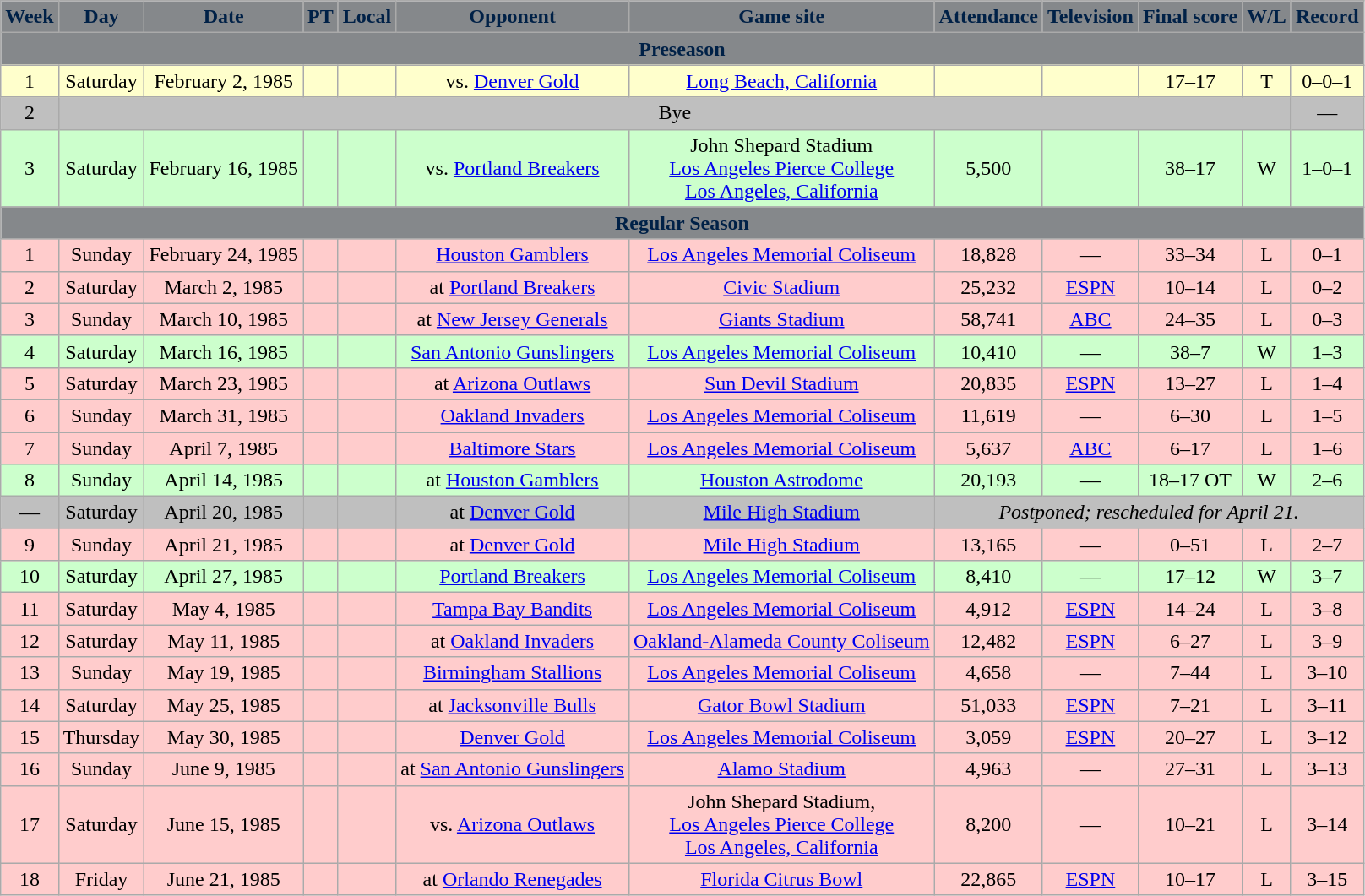<table class="wikitable" style="text-align:center">
<tr>
<th style="background:#85888B; color:#002147;">Week</th>
<th style="background:#85888B; color:#002147;">Day</th>
<th style="background:#85888B; color:#002147;">Date</th>
<th style="background:#85888B; color:#002147;">PT</th>
<th style="background:#85888B; color:#002147;">Local</th>
<th style="background:#85888B; color:#002147;">Opponent</th>
<th style="background:#85888B; color:#002147;">Game site</th>
<th style="background:#85888B; color:#002147;">Attendance</th>
<th style="background:#85888B; color:#002147;">Television</th>
<th style="background:#85888B; color:#002147;">Final score</th>
<th style="background:#85888B; color:#002147;">W/L</th>
<th style="background:#85888B; color:#002147;">Record</th>
</tr>
<tr>
<td style="background:#85888B; color:#002147;text-align:center;" colspan=12><strong>Preseason</strong></td>
</tr>
<tr style="background:#ffc">
<td>1</td>
<td>Saturday</td>
<td>February 2, 1985</td>
<td></td>
<td></td>
<td>vs. <a href='#'>Denver Gold</a></td>
<td><a href='#'>Long Beach, California</a></td>
<td></td>
<td></td>
<td>17–17</td>
<td>T</td>
<td>0–0–1</td>
</tr>
<tr style="background:#BFBFBF;">
<td>2</td>
<td colspan=10>Bye</td>
<td>—</td>
</tr>
<tr style="background:#cfc">
<td>3</td>
<td>Saturday</td>
<td>February 16, 1985</td>
<td></td>
<td></td>
<td>vs. <a href='#'>Portland Breakers</a></td>
<td>John Shepard Stadium<br><a href='#'>Los Angeles Pierce College</a><br><a href='#'>Los Angeles, California</a></td>
<td>5,500</td>
<td></td>
<td>38–17</td>
<td>W</td>
<td>1–0–1</td>
</tr>
<tr>
<td style="background:#85888B; color:#002147;text-align:center;" colspan=12><strong>Regular Season</strong></td>
</tr>
<tr style="background:#fcc">
<td>1</td>
<td>Sunday</td>
<td>February 24, 1985</td>
<td></td>
<td></td>
<td><a href='#'>Houston Gamblers</a></td>
<td><a href='#'>Los Angeles Memorial Coliseum</a></td>
<td>18,828</td>
<td>—</td>
<td>33–34</td>
<td>L</td>
<td>0–1</td>
</tr>
<tr style="background:#fcc">
<td>2</td>
<td>Saturday</td>
<td>March 2, 1985</td>
<td></td>
<td></td>
<td>at <a href='#'>Portland Breakers</a></td>
<td><a href='#'>Civic Stadium</a></td>
<td>25,232</td>
<td><a href='#'>ESPN</a></td>
<td>10–14</td>
<td>L</td>
<td>0–2</td>
</tr>
<tr style="background:#fcc">
<td>3</td>
<td>Sunday</td>
<td>March 10, 1985</td>
<td></td>
<td></td>
<td>at <a href='#'>New Jersey Generals</a></td>
<td><a href='#'>Giants Stadium</a></td>
<td>58,741</td>
<td><a href='#'>ABC</a></td>
<td>24–35</td>
<td>L</td>
<td>0–3</td>
</tr>
<tr style="background:#cfc">
<td>4</td>
<td>Saturday</td>
<td>March 16, 1985</td>
<td></td>
<td></td>
<td><a href='#'>San Antonio Gunslingers</a></td>
<td><a href='#'>Los Angeles Memorial Coliseum</a></td>
<td>10,410</td>
<td>—</td>
<td>38–7</td>
<td>W</td>
<td>1–3</td>
</tr>
<tr style="background:#fcc">
<td>5</td>
<td>Saturday</td>
<td>March 23, 1985</td>
<td></td>
<td></td>
<td>at <a href='#'>Arizona Outlaws</a></td>
<td><a href='#'>Sun Devil Stadium</a></td>
<td>20,835</td>
<td><a href='#'>ESPN</a></td>
<td>13–27</td>
<td>L</td>
<td>1–4</td>
</tr>
<tr style="background:#fcc">
<td>6</td>
<td>Sunday</td>
<td>March 31, 1985</td>
<td></td>
<td></td>
<td><a href='#'>Oakland Invaders</a></td>
<td><a href='#'>Los Angeles Memorial Coliseum</a></td>
<td>11,619</td>
<td>—</td>
<td>6–30</td>
<td>L</td>
<td>1–5</td>
</tr>
<tr style="background:#fcc">
<td>7</td>
<td>Sunday</td>
<td>April 7, 1985</td>
<td></td>
<td></td>
<td><a href='#'>Baltimore Stars</a></td>
<td><a href='#'>Los Angeles Memorial Coliseum</a></td>
<td>5,637</td>
<td><a href='#'>ABC</a></td>
<td>6–17</td>
<td>L</td>
<td>1–6</td>
</tr>
<tr style="background:#cfc">
<td>8</td>
<td>Sunday</td>
<td>April 14, 1985</td>
<td></td>
<td></td>
<td>at <a href='#'>Houston Gamblers</a></td>
<td><a href='#'>Houston Astrodome</a></td>
<td>20,193</td>
<td>—</td>
<td>18–17 OT</td>
<td>W</td>
<td>2–6</td>
</tr>
<tr style="background:#BFBFBF;">
<td>—</td>
<td>Saturday</td>
<td>April 20, 1985</td>
<td></td>
<td></td>
<td>at <a href='#'>Denver Gold</a></td>
<td><a href='#'>Mile High Stadium</a></td>
<td style="text-align:center" colspan=5><em>Postponed; rescheduled for April 21.</em></td>
</tr>
<tr style="background:#fcc">
<td>9</td>
<td>Sunday</td>
<td>April 21, 1985</td>
<td></td>
<td></td>
<td>at <a href='#'>Denver Gold</a></td>
<td><a href='#'>Mile High Stadium</a></td>
<td>13,165</td>
<td>—</td>
<td>0–51</td>
<td>L</td>
<td>2–7</td>
</tr>
<tr style="background:#cfc">
<td>10</td>
<td>Saturday</td>
<td>April 27, 1985</td>
<td></td>
<td></td>
<td><a href='#'>Portland Breakers</a></td>
<td><a href='#'>Los Angeles Memorial Coliseum</a></td>
<td>8,410</td>
<td>—</td>
<td>17–12</td>
<td>W</td>
<td>3–7</td>
</tr>
<tr style="background:#fcc">
<td>11</td>
<td>Saturday</td>
<td>May 4, 1985</td>
<td></td>
<td></td>
<td><a href='#'>Tampa Bay Bandits</a></td>
<td><a href='#'>Los Angeles Memorial Coliseum</a></td>
<td>4,912</td>
<td><a href='#'>ESPN</a></td>
<td>14–24</td>
<td>L</td>
<td>3–8</td>
</tr>
<tr style="background:#fcc">
<td>12</td>
<td>Saturday</td>
<td>May 11, 1985</td>
<td></td>
<td></td>
<td>at <a href='#'>Oakland Invaders</a></td>
<td><a href='#'>Oakland-Alameda County Coliseum</a></td>
<td>12,482</td>
<td><a href='#'>ESPN</a></td>
<td>6–27</td>
<td>L</td>
<td>3–9</td>
</tr>
<tr style="background:#fcc">
<td>13</td>
<td>Sunday</td>
<td>May 19, 1985</td>
<td></td>
<td></td>
<td><a href='#'>Birmingham Stallions</a></td>
<td><a href='#'>Los Angeles Memorial Coliseum</a></td>
<td>4,658</td>
<td>—</td>
<td>7–44</td>
<td>L</td>
<td>3–10</td>
</tr>
<tr style="background:#fcc">
<td>14</td>
<td>Saturday</td>
<td>May 25, 1985</td>
<td></td>
<td></td>
<td>at <a href='#'>Jacksonville Bulls</a></td>
<td><a href='#'>Gator Bowl Stadium</a></td>
<td>51,033</td>
<td><a href='#'>ESPN</a></td>
<td>7–21</td>
<td>L</td>
<td>3–11</td>
</tr>
<tr style="background:#fcc">
<td>15</td>
<td>Thursday</td>
<td>May 30, 1985</td>
<td></td>
<td></td>
<td><a href='#'>Denver Gold</a></td>
<td><a href='#'>Los Angeles Memorial Coliseum</a></td>
<td>3,059</td>
<td><a href='#'>ESPN</a></td>
<td>20–27</td>
<td>L</td>
<td>3–12</td>
</tr>
<tr style="background:#fcc">
<td>16</td>
<td>Sunday</td>
<td>June 9, 1985</td>
<td></td>
<td></td>
<td>at <a href='#'>San Antonio Gunslingers</a></td>
<td><a href='#'>Alamo Stadium</a></td>
<td>4,963</td>
<td>—</td>
<td>27–31</td>
<td>L</td>
<td>3–13</td>
</tr>
<tr style="background:#fcc">
<td>17</td>
<td>Saturday</td>
<td>June 15, 1985</td>
<td></td>
<td></td>
<td>vs. <a href='#'>Arizona Outlaws</a></td>
<td>John Shepard Stadium,<br><a href='#'>Los Angeles Pierce College</a><br><a href='#'>Los Angeles, California</a></td>
<td>8,200</td>
<td>—</td>
<td>10–21</td>
<td>L</td>
<td>3–14</td>
</tr>
<tr style="background:#fcc;">
<td>18</td>
<td>Friday</td>
<td>June 21, 1985</td>
<td></td>
<td></td>
<td>at <a href='#'>Orlando Renegades</a></td>
<td><a href='#'>Florida Citrus Bowl</a></td>
<td>22,865</td>
<td><a href='#'>ESPN</a></td>
<td>10–17</td>
<td>L</td>
<td>3–15</td>
</tr>
</table>
